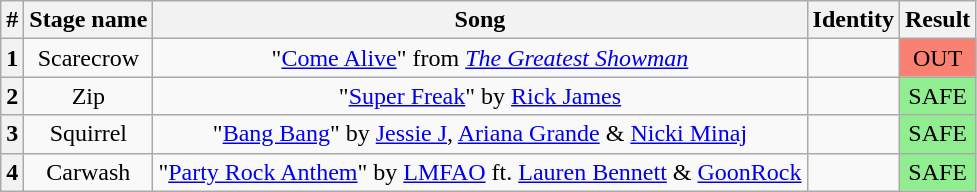<table class="wikitable plainrowheaders" style="text-align: center;">
<tr>
<th>#</th>
<th>Stage name</th>
<th>Song</th>
<th>Identity</th>
<th>Result</th>
</tr>
<tr>
<th>1</th>
<td>Scarecrow</td>
<td>"<a href='#'>Come Alive</a>" from <em><a href='#'>The Greatest Showman</a></em></td>
<td></td>
<td bgcolor=salmon>OUT</td>
</tr>
<tr>
<th>2</th>
<td>Zip</td>
<td>"<a href='#'>Super Freak</a>" by <a href='#'>Rick James</a></td>
<td></td>
<td bgcolor=lightgreen>SAFE</td>
</tr>
<tr>
<th>3</th>
<td>Squirrel</td>
<td>"<a href='#'>Bang Bang</a>" by <a href='#'>Jessie J</a>, <a href='#'>Ariana Grande</a> & <a href='#'>Nicki Minaj</a></td>
<td></td>
<td bgcolor=lightgreen>SAFE</td>
</tr>
<tr>
<th>4</th>
<td>Carwash</td>
<td>"<a href='#'>Party Rock Anthem</a>" by <a href='#'>LMFAO</a> ft. <a href='#'>Lauren Bennett</a> & <a href='#'>GoonRock</a></td>
<td></td>
<td bgcolor=lightgreen>SAFE</td>
</tr>
</table>
